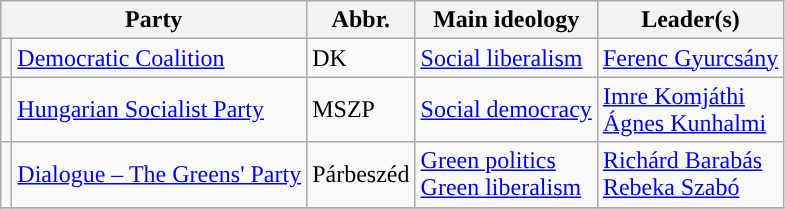<table class=wikitable style=text-align:left>
<tr>
<th colspan=2>Party</th>
<th>Abbr.</th>
<th>Main ideology</th>
<th>Leader(s)</th>
</tr>
<tr>
<td></td>
<td><a href='#'>Democratic Coalition</a></td>
<td>DK</td>
<td><a href='#'>Social liberalism</a></td>
<td><a href='#'>Ferenc Gyurcsány</a></td>
</tr>
<tr>
<td></td>
<td><a href='#'>Hungarian Socialist Party</a></td>
<td>MSZP</td>
<td><a href='#'>Social democracy</a></td>
<td><a href='#'>Imre Komjáthi</a><br><a href='#'>Ágnes Kunhalmi</a></td>
</tr>
<tr>
<td></td>
<td><a href='#'>Dialogue – The Greens' Party</a></td>
<td>Párbeszéd</td>
<td><a href='#'>Green politics</a><br><a href='#'>Green liberalism</a></td>
<td><a href='#'>Richárd Barabás</a><br><a href='#'>Rebeka Szabó</a></td>
</tr>
<tr>
</tr>
</table>
